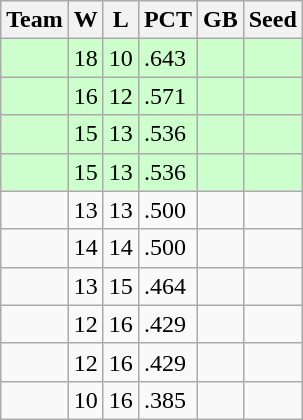<table class=wikitable>
<tr>
<th>Team</th>
<th>W</th>
<th>L</th>
<th>PCT</th>
<th>GB</th>
<th>Seed</th>
</tr>
<tr bgcolor=#ccffcc>
<td></td>
<td>18</td>
<td>10</td>
<td>.643</td>
<td></td>
<td></td>
</tr>
<tr bgcolor=#ccffcc>
<td></td>
<td>16</td>
<td>12</td>
<td>.571</td>
<td></td>
<td></td>
</tr>
<tr bgcolor=#ccffcc>
<td></td>
<td>15</td>
<td>13</td>
<td>.536</td>
<td></td>
<td></td>
</tr>
<tr bgcolor=#ccffcc>
<td></td>
<td>15</td>
<td>13</td>
<td>.536</td>
<td></td>
<td></td>
</tr>
<tr>
<td></td>
<td>13</td>
<td>13</td>
<td>.500</td>
<td></td>
<td></td>
</tr>
<tr>
<td></td>
<td>14</td>
<td>14</td>
<td>.500</td>
<td></td>
<td></td>
</tr>
<tr>
<td></td>
<td>13</td>
<td>15</td>
<td>.464</td>
<td></td>
<td></td>
</tr>
<tr>
<td></td>
<td>12</td>
<td>16</td>
<td>.429</td>
<td></td>
<td></td>
</tr>
<tr>
<td></td>
<td>12</td>
<td>16</td>
<td>.429</td>
<td></td>
<td></td>
</tr>
<tr>
<td></td>
<td>10</td>
<td>16</td>
<td>.385</td>
<td></td>
<td></td>
</tr>
</table>
